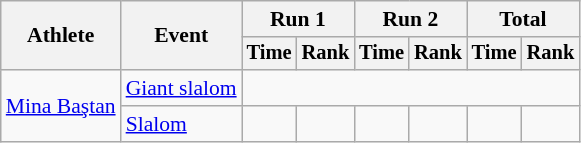<table class="wikitable" style="font-size:90%">
<tr>
<th rowspan=2>Athlete</th>
<th rowspan=2>Event</th>
<th colspan=2>Run 1</th>
<th colspan=2>Run 2</th>
<th colspan=2>Total</th>
</tr>
<tr style="font-size:95%">
<th>Time</th>
<th>Rank</th>
<th>Time</th>
<th>Rank</th>
<th>Time</th>
<th>Rank</th>
</tr>
<tr align=center>
<td align="left" rowspan="2"><a href='#'>Mina Baştan</a></td>
<td align="left"><a href='#'>Giant slalom</a></td>
<td colspan=6></td>
</tr>
<tr align=center>
<td align="left"><a href='#'>Slalom</a></td>
<td></td>
<td></td>
<td></td>
<td></td>
<td></td>
<td></td>
</tr>
</table>
